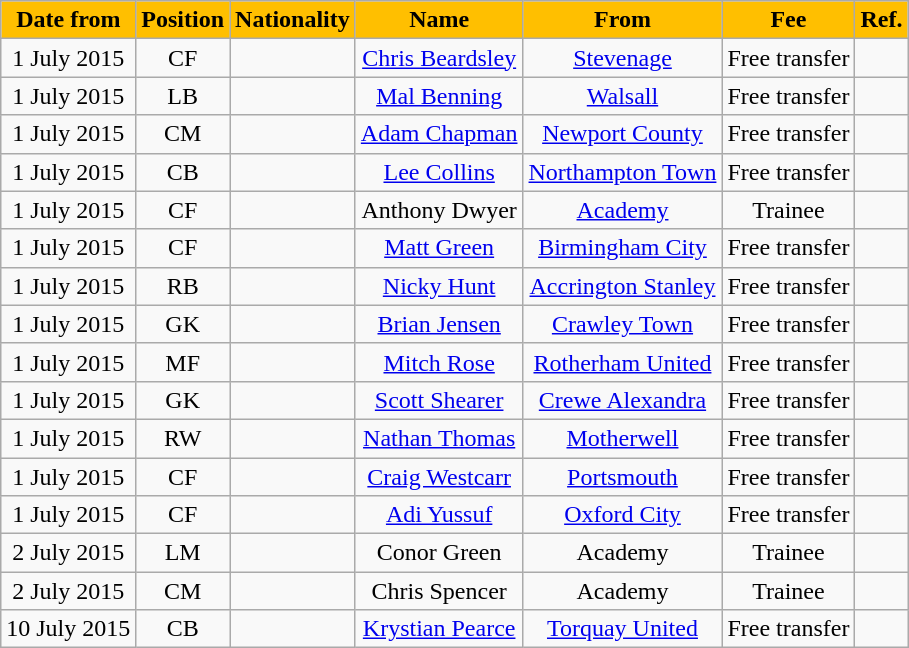<table class="wikitable" style="text-align:center;">
<tr>
<th style="background:#FFBF00; color:#000000;">Date from</th>
<th style="background:#FFBF00; color:#000000;">Position</th>
<th style="background:#FFBF00; color:#000000;">Nationality</th>
<th style="background:#FFBF00; color:#000000;">Name</th>
<th style="background:#FFBF00; color:#000000;">From</th>
<th style="background:#FFBF00; color:#000000;">Fee</th>
<th style="background:#FFBF00; color:#000000;">Ref.</th>
</tr>
<tr>
<td>1 July 2015</td>
<td>CF</td>
<td></td>
<td><a href='#'>Chris Beardsley</a></td>
<td><a href='#'>Stevenage</a></td>
<td>Free transfer</td>
<td></td>
</tr>
<tr>
<td>1 July 2015</td>
<td>LB</td>
<td></td>
<td><a href='#'>Mal Benning</a></td>
<td><a href='#'>Walsall</a></td>
<td>Free transfer</td>
<td></td>
</tr>
<tr>
<td>1 July 2015</td>
<td>CM</td>
<td></td>
<td><a href='#'>Adam Chapman</a></td>
<td><a href='#'>Newport County</a></td>
<td>Free transfer</td>
<td></td>
</tr>
<tr>
<td>1 July 2015</td>
<td>CB</td>
<td></td>
<td><a href='#'>Lee Collins</a></td>
<td><a href='#'>Northampton Town</a></td>
<td>Free transfer</td>
<td></td>
</tr>
<tr>
<td>1 July 2015</td>
<td>CF</td>
<td></td>
<td>Anthony Dwyer</td>
<td><a href='#'>Academy</a></td>
<td>Trainee</td>
<td></td>
</tr>
<tr>
<td>1 July 2015</td>
<td>CF</td>
<td></td>
<td><a href='#'>Matt Green</a></td>
<td><a href='#'>Birmingham City</a></td>
<td>Free transfer</td>
<td></td>
</tr>
<tr>
<td>1 July 2015</td>
<td>RB</td>
<td></td>
<td><a href='#'>Nicky Hunt</a></td>
<td><a href='#'>Accrington Stanley</a></td>
<td>Free transfer</td>
<td></td>
</tr>
<tr>
<td>1 July 2015</td>
<td>GK</td>
<td></td>
<td><a href='#'>Brian Jensen</a></td>
<td><a href='#'>Crawley Town</a></td>
<td>Free transfer</td>
<td></td>
</tr>
<tr>
<td>1 July 2015</td>
<td>MF</td>
<td></td>
<td><a href='#'>Mitch Rose</a></td>
<td><a href='#'>Rotherham United</a></td>
<td>Free transfer</td>
<td></td>
</tr>
<tr>
<td>1 July 2015</td>
<td>GK</td>
<td></td>
<td><a href='#'>Scott Shearer</a></td>
<td><a href='#'>Crewe Alexandra</a></td>
<td>Free transfer</td>
<td></td>
</tr>
<tr>
<td>1 July 2015</td>
<td>RW</td>
<td></td>
<td><a href='#'>Nathan Thomas</a></td>
<td><a href='#'>Motherwell</a></td>
<td>Free transfer</td>
<td></td>
</tr>
<tr>
<td>1 July 2015</td>
<td>CF</td>
<td></td>
<td><a href='#'>Craig Westcarr</a></td>
<td><a href='#'>Portsmouth</a></td>
<td>Free transfer</td>
<td></td>
</tr>
<tr>
<td>1 July 2015</td>
<td>CF</td>
<td></td>
<td><a href='#'>Adi Yussuf</a></td>
<td><a href='#'>Oxford City</a></td>
<td>Free transfer</td>
<td></td>
</tr>
<tr>
<td>2 July 2015</td>
<td>LM</td>
<td></td>
<td>Conor Green</td>
<td>Academy</td>
<td>Trainee</td>
<td></td>
</tr>
<tr>
<td>2 July 2015</td>
<td>CM</td>
<td></td>
<td>Chris Spencer</td>
<td>Academy</td>
<td>Trainee</td>
<td></td>
</tr>
<tr>
<td>10 July 2015</td>
<td>CB</td>
<td></td>
<td><a href='#'>Krystian Pearce</a></td>
<td><a href='#'>Torquay United</a></td>
<td>Free transfer</td>
<td></td>
</tr>
</table>
